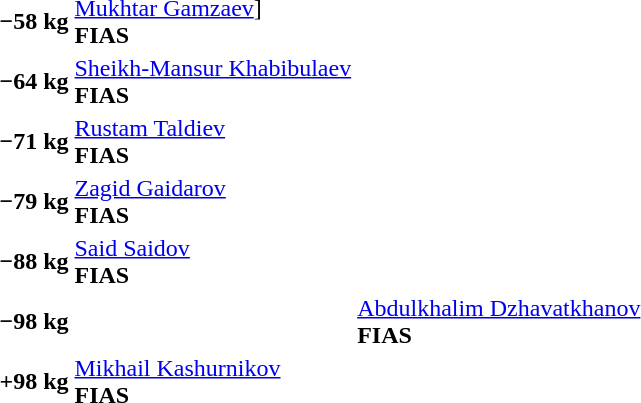<table>
<tr>
<th rowspan=2>−58 kg</th>
<td rowspan=2><a href='#'>Mukhtar Gamzaev</a>]<br><strong>FIAS</strong></td>
<td rowspan=2></td>
<td></td>
</tr>
<tr>
<td></td>
</tr>
<tr>
<th rowspan=2>−64 kg</th>
<td rowspan=2><a href='#'>Sheikh-Mansur Khabibulaev</a><br><strong>FIAS</strong></td>
<td rowspan=2></td>
<td></td>
</tr>
<tr>
<td></td>
</tr>
<tr>
<th rowspan=2>−71 kg</th>
<td rowspan=2><a href='#'>Rustam Taldiev</a><br><strong>FIAS</strong></td>
<td rowspan=2></td>
<td></td>
</tr>
<tr>
<td></td>
</tr>
<tr>
<th rowspan=2>−79 kg</th>
<td rowspan=2><a href='#'>Zagid Gaidarov</a><br><strong>FIAS</strong></td>
<td rowspan=2></td>
<td></td>
</tr>
<tr>
<td></td>
</tr>
<tr>
<th rowspan=2>−88 kg</th>
<td rowspan=2><a href='#'>Said Saidov</a><br><strong>FIAS</strong></td>
<td rowspan=2></td>
<td></td>
</tr>
<tr>
<td></td>
</tr>
<tr>
<th rowspan=2>−98 kg</th>
<td rowspan=2></td>
<td rowspan=2><a href='#'>Abdulkhalim Dzhavatkhanov</a><br><strong>FIAS</strong></td>
<td></td>
</tr>
<tr>
<td></td>
</tr>
<tr>
<th rowspan=2>+98 kg</th>
<td rowspan=2><a href='#'>Mikhail Kashurnikov</a><br><strong>FIAS</strong></td>
<td rowspan=2></td>
<td></td>
</tr>
<tr>
<td></td>
</tr>
</table>
